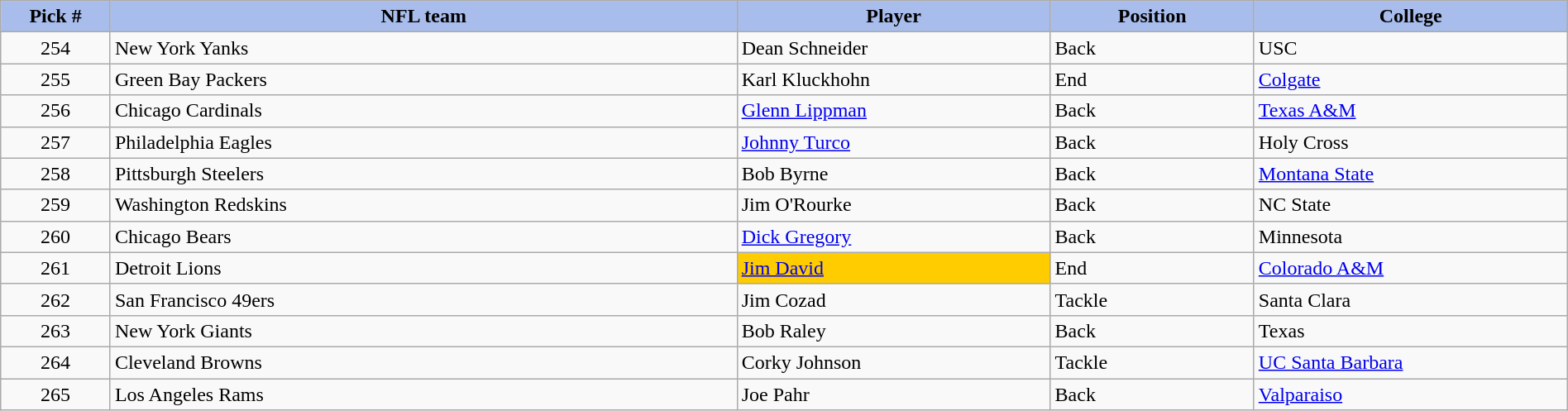<table class="wikitable sortable sortable" style="width: 100%">
<tr>
<th style="background:#A8BDEC;" width=7%>Pick #</th>
<th width=40% style="background:#A8BDEC;">NFL team</th>
<th width=20% style="background:#A8BDEC;">Player</th>
<th width=13% style="background:#A8BDEC;">Position</th>
<th style="background:#A8BDEC;">College</th>
</tr>
<tr>
<td align=center>254</td>
<td>New York Yanks</td>
<td>Dean Schneider</td>
<td>Back</td>
<td>USC</td>
</tr>
<tr>
<td align=center>255</td>
<td>Green Bay Packers</td>
<td>Karl Kluckhohn</td>
<td>End</td>
<td><a href='#'>Colgate</a></td>
</tr>
<tr>
<td align=center>256</td>
<td>Chicago Cardinals</td>
<td><a href='#'>Glenn Lippman</a></td>
<td>Back</td>
<td><a href='#'>Texas A&M</a></td>
</tr>
<tr>
<td align=center>257</td>
<td>Philadelphia Eagles</td>
<td><a href='#'>Johnny Turco</a></td>
<td>Back</td>
<td>Holy Cross</td>
</tr>
<tr>
<td align=center>258</td>
<td>Pittsburgh Steelers</td>
<td>Bob Byrne</td>
<td>Back</td>
<td><a href='#'>Montana State</a></td>
</tr>
<tr>
<td align=center>259</td>
<td>Washington Redskins</td>
<td>Jim O'Rourke</td>
<td>Back</td>
<td>NC State</td>
</tr>
<tr>
<td align=center>260</td>
<td>Chicago Bears</td>
<td><a href='#'>Dick Gregory</a></td>
<td>Back</td>
<td>Minnesota</td>
</tr>
<tr>
<td align=center>261</td>
<td>Detroit Lions</td>
<td bgcolor="#FFCC00"><a href='#'>Jim David</a></td>
<td>End</td>
<td><a href='#'>Colorado A&M</a></td>
</tr>
<tr>
<td align=center>262</td>
<td>San Francisco 49ers</td>
<td>Jim Cozad</td>
<td>Tackle</td>
<td>Santa Clara</td>
</tr>
<tr>
<td align=center>263</td>
<td>New York Giants</td>
<td>Bob Raley</td>
<td>Back</td>
<td>Texas</td>
</tr>
<tr>
<td align=center>264</td>
<td>Cleveland Browns</td>
<td>Corky Johnson</td>
<td>Tackle</td>
<td><a href='#'>UC Santa Barbara</a></td>
</tr>
<tr>
<td align=center>265</td>
<td>Los Angeles Rams</td>
<td>Joe Pahr</td>
<td>Back</td>
<td><a href='#'>Valparaiso</a></td>
</tr>
</table>
